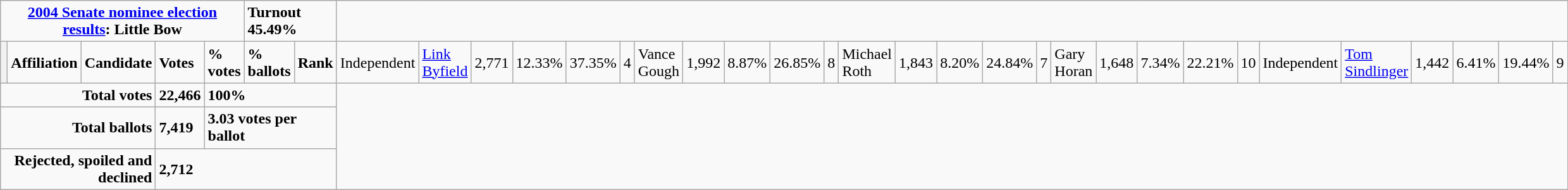<table class="wikitable">
<tr>
<td colspan="5" align=center><strong><a href='#'>2004 Senate nominee election results</a>: Little Bow</strong></td>
<td colspan="2"><strong>Turnout 45.49%</strong></td>
</tr>
<tr>
<th style="width: 10px;"></th>
<td><strong>Affiliation</strong></td>
<td><strong>Candidate</strong></td>
<td><strong>Votes</strong></td>
<td><strong>% votes</strong></td>
<td><strong>% ballots</strong></td>
<td><strong>Rank</strong><br>

</td>
<td>Independent</td>
<td><a href='#'>Link Byfield</a></td>
<td>2,771</td>
<td>12.33%</td>
<td>37.35%</td>
<td>4<br>

</td>
<td>Vance Gough</td>
<td>1,992</td>
<td>8.87%</td>
<td>26.85%</td>
<td>8<br>
</td>
<td>Michael Roth</td>
<td>1,843</td>
<td>8.20%</td>
<td>24.84%</td>
<td>7<br></td>
<td>Gary Horan</td>
<td>1,648</td>
<td>7.34%</td>
<td>22.21%</td>
<td>10<br></td>
<td>Independent</td>
<td><a href='#'>Tom Sindlinger</a></td>
<td>1,442</td>
<td>6.41%</td>
<td>19.44%</td>
<td>9</td>
</tr>
<tr>
<td colspan="3" align="right"><strong>Total votes</strong></td>
<td><strong>22,466</strong></td>
<td colspan="3"><strong>100%</strong></td>
</tr>
<tr>
<td colspan="3" align="right"><strong>Total ballots</strong></td>
<td><strong>7,419</strong></td>
<td colspan="3"><strong>3.03 votes per ballot</strong></td>
</tr>
<tr>
<td colspan="3" align="right"><strong>Rejected, spoiled and declined</strong></td>
<td colspan="4"><strong>2,712</strong></td>
</tr>
</table>
